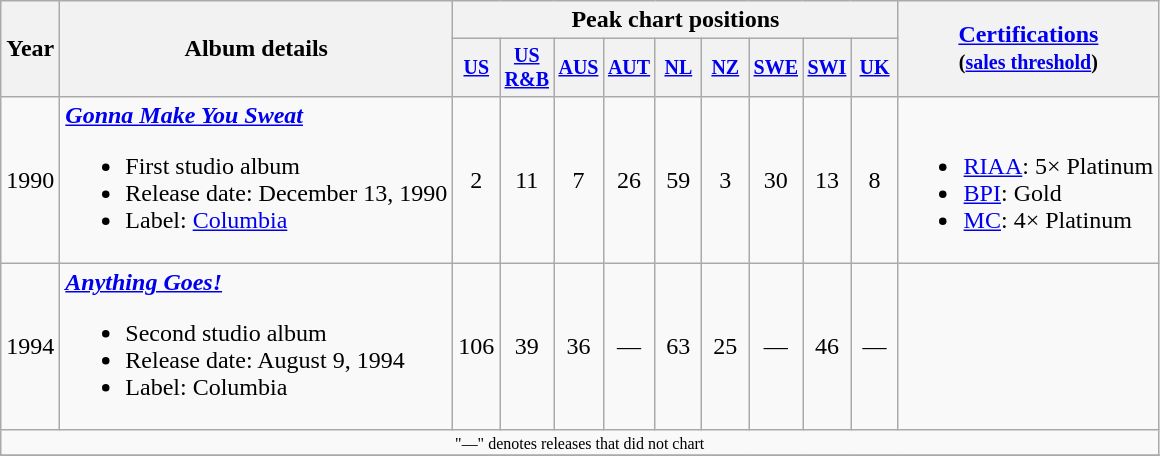<table class="wikitable" style="text-align:center;">
<tr>
<th rowspan="2">Year</th>
<th rowspan="2">Album details</th>
<th colspan="9">Peak chart positions</th>
<th rowspan="2"><a href='#'>Certifications</a><br><small>(<a href='#'>sales threshold</a>)</small></th>
</tr>
<tr style="font-size:smaller;">
<th width="25"><a href='#'>US</a></th>
<th width="25"><a href='#'>US R&B</a></th>
<th width="25"><a href='#'>AUS</a></th>
<th width="25"><a href='#'>AUT</a></th>
<th width="25"><a href='#'>NL</a></th>
<th width="25"><a href='#'>NZ</a></th>
<th width="25"><a href='#'>SWE</a></th>
<th width="25"><a href='#'>SWI</a></th>
<th width="25"><a href='#'>UK</a></th>
</tr>
<tr>
<td>1990</td>
<td align="left"><strong><em><a href='#'>Gonna Make You Sweat</a></em></strong><br><ul><li>First studio album</li><li>Release date: December 13, 1990</li><li>Label: <a href='#'>Columbia</a></li></ul></td>
<td>2</td>
<td>11</td>
<td>7</td>
<td>26</td>
<td>59</td>
<td>3</td>
<td>30</td>
<td>13</td>
<td>8</td>
<td align="left"><br><ul><li><a href='#'>RIAA</a>: 5× Platinum</li><li><a href='#'>BPI</a>: Gold</li><li><a href='#'>MC</a>: 4× Platinum</li></ul></td>
</tr>
<tr>
<td>1994</td>
<td align="left"><strong><em><a href='#'>Anything Goes!</a></em></strong><br><ul><li>Second studio album</li><li>Release date: August 9, 1994</li><li>Label: Columbia</li></ul></td>
<td>106</td>
<td>39</td>
<td>36</td>
<td>—</td>
<td>63</td>
<td>25</td>
<td>—</td>
<td>46</td>
<td>—</td>
<td></td>
</tr>
<tr>
<td colspan="15" style="font-size:8pt">"—" denotes releases that did not chart</td>
</tr>
<tr>
</tr>
</table>
